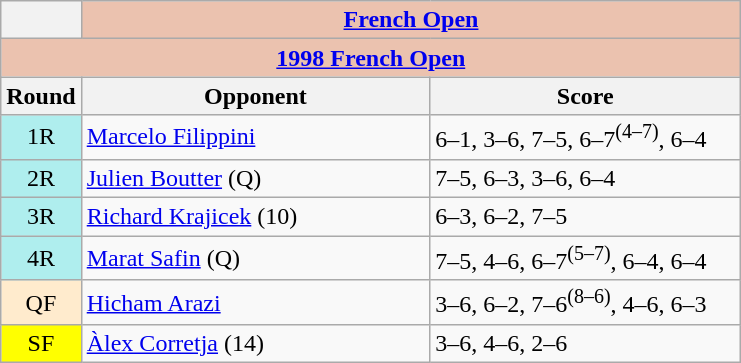<table class="wikitable collapsible collapsed">
<tr>
<th></th>
<th colspan=2 style="background:#ebc2af;"><a href='#'>French Open</a></th>
</tr>
<tr>
<th colspan=3 style="background:#ebc2af;"><a href='#'>1998 French Open</a></th>
</tr>
<tr>
<th>Round</th>
<th width=225>Opponent</th>
<th width=200>Score</th>
</tr>
<tr>
<td style="text-align:center; background:#afeeee;">1R</td>
<td> <a href='#'>Marcelo Filippini</a></td>
<td>6–1, 3–6, 7–5, 6–7<sup>(4–7)</sup>, 6–4</td>
</tr>
<tr>
<td style="text-align:center; background:#afeeee;">2R</td>
<td> <a href='#'>Julien Boutter</a> (Q)</td>
<td>7–5, 6–3, 3–6, 6–4</td>
</tr>
<tr>
<td style="text-align:center; background:#afeeee;">3R</td>
<td> <a href='#'>Richard Krajicek</a> (10)</td>
<td>6–3, 6–2, 7–5</td>
</tr>
<tr>
<td style="text-align:center; background:#afeeee;">4R</td>
<td> <a href='#'>Marat Safin</a> (Q)</td>
<td>7–5, 4–6, 6–7<sup>(5–7)</sup>, 6–4, 6–4</td>
</tr>
<tr>
<td style="text-align:center; background:#ffebcd;">QF</td>
<td> <a href='#'>Hicham Arazi</a></td>
<td>3–6, 6–2, 7–6<sup>(8–6)</sup>, 4–6, 6–3</td>
</tr>
<tr>
<td style="text-align:center; background:yellow;">SF</td>
<td> <a href='#'>Àlex Corretja</a> (14)</td>
<td>3–6, 4–6, 2–6</td>
</tr>
</table>
